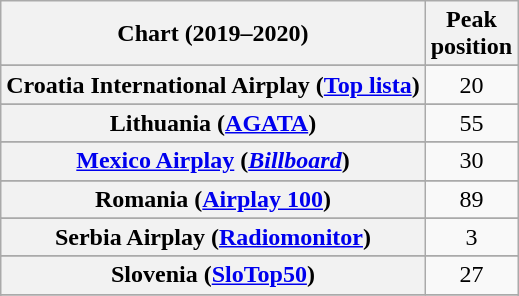<table class="wikitable sortable plainrowheaders" style="text-align:center">
<tr>
<th scope="col">Chart (2019–2020)</th>
<th scope="col">Peak<br>position</th>
</tr>
<tr>
</tr>
<tr>
</tr>
<tr>
</tr>
<tr>
</tr>
<tr>
<th scope="row">Croatia International Airplay (<a href='#'>Top lista</a>)</th>
<td>20</td>
</tr>
<tr>
</tr>
<tr>
</tr>
<tr>
</tr>
<tr>
</tr>
<tr>
</tr>
<tr>
</tr>
<tr>
</tr>
<tr>
</tr>
<tr>
</tr>
<tr>
</tr>
<tr>
<th scope="row">Lithuania (<a href='#'>AGATA</a>)</th>
<td>55</td>
</tr>
<tr>
</tr>
<tr>
<th scope="row"><a href='#'>Mexico Airplay</a> (<em><a href='#'>Billboard</a></em>)</th>
<td>30</td>
</tr>
<tr>
</tr>
<tr>
</tr>
<tr>
<th scope="row">Romania (<a href='#'>Airplay 100</a>)</th>
<td>89</td>
</tr>
<tr>
</tr>
<tr>
<th scope="row">Serbia Airplay (<a href='#'>Radiomonitor</a>)</th>
<td>3</td>
</tr>
<tr>
</tr>
<tr>
</tr>
<tr>
<th scope="row">Slovenia (<a href='#'>SloTop50</a>)</th>
<td>27</td>
</tr>
<tr>
</tr>
<tr>
</tr>
<tr>
</tr>
<tr>
</tr>
<tr>
</tr>
<tr>
</tr>
</table>
